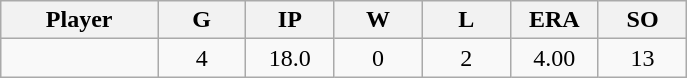<table class="wikitable sortable">
<tr>
<th bgcolor="#DDDDFF" width="16%">Player</th>
<th bgcolor="#DDDDFF" width="9%">G</th>
<th bgcolor="#DDDDFF" width="9%">IP</th>
<th bgcolor="#DDDDFF" width="9%">W</th>
<th bgcolor="#DDDDFF" width="9%">L</th>
<th bgcolor="#DDDDFF" width="9%">ERA</th>
<th bgcolor="#DDDDFF" width="9%">SO</th>
</tr>
<tr align="center">
<td></td>
<td>4</td>
<td>18.0</td>
<td>0</td>
<td>2</td>
<td>4.00</td>
<td>13</td>
</tr>
</table>
